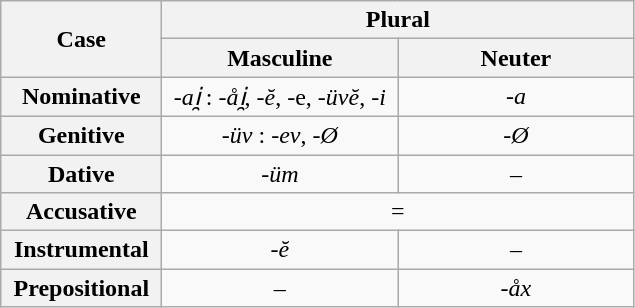<table class="wikitable" style="border-collapse: collapse;text-align: center;">
<tr>
<th style="width:100px" rowspan="2">Case</th>
<th colspan="3">Plural</th>
</tr>
<tr>
<th style="width:150px">Masculine</th>
<th style="width:150px">Neuter</th>
</tr>
<tr>
<th>Nominative</th>
<td><em>-ai̯</em> : <em>-åi̯</em>, <em>-ĕ</em>, -e, <em>-üvĕ</em>, <em>-i</em></td>
<td><em>-a</em></td>
</tr>
<tr>
<th>Genitive</th>
<td><em>-üv</em> : <em>-ev</em>, <em>-Ø</em></td>
<td><em>-Ø</em></td>
</tr>
<tr>
<th>Dative</th>
<td><em>-üm</em></td>
<td><em>–</em></td>
</tr>
<tr>
<th>Accusative</th>
<td colspan="3">= </td>
</tr>
<tr>
<th>Instrumental</th>
<td><em>-ĕ</em></td>
<td><em>–</em></td>
</tr>
<tr>
<th>Prepositional</th>
<td><em>–</em></td>
<td><em>-åх</em></td>
</tr>
</table>
